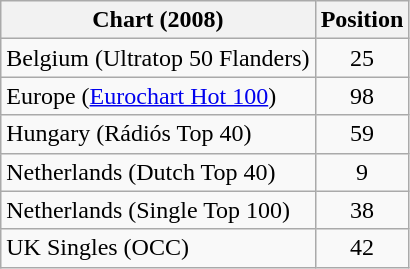<table class="wikitable sortable">
<tr>
<th>Chart (2008)</th>
<th>Position</th>
</tr>
<tr>
<td>Belgium (Ultratop 50 Flanders)</td>
<td align="center">25</td>
</tr>
<tr>
<td>Europe (<a href='#'>Eurochart Hot 100</a>)</td>
<td align="center">98</td>
</tr>
<tr>
<td>Hungary (Rádiós Top 40)</td>
<td align="center">59</td>
</tr>
<tr>
<td>Netherlands (Dutch Top 40)</td>
<td align="center">9</td>
</tr>
<tr>
<td>Netherlands (Single Top 100)</td>
<td align="center">38</td>
</tr>
<tr>
<td>UK Singles (OCC)</td>
<td align="center">42</td>
</tr>
</table>
